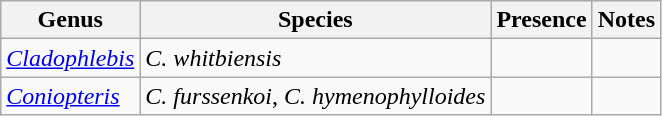<table class="wikitable" align="center">
<tr>
<th>Genus</th>
<th>Species</th>
<th>Presence</th>
<th>Notes</th>
</tr>
<tr>
<td><em><a href='#'>Cladophlebis</a></em></td>
<td><em>C. whitbiensis</em></td>
<td></td>
<td></td>
</tr>
<tr>
<td><em><a href='#'>Coniopteris</a></em></td>
<td><em>C. furssenkoi</em>, <em>C. hymenophylloides</em></td>
<td></td>
<td></td>
</tr>
</table>
